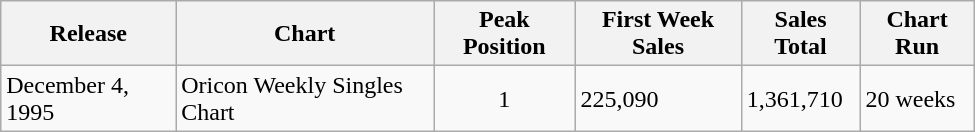<table class="wikitable" width="650px">
<tr>
<th>Release</th>
<th>Chart</th>
<th>Peak Position</th>
<th>First Week Sales</th>
<th>Sales Total</th>
<th>Chart Run</th>
</tr>
<tr>
<td>December 4, 1995</td>
<td>Oricon Weekly Singles Chart</td>
<td align="center">1</td>
<td>225,090</td>
<td>1,361,710</td>
<td>20 weeks</td>
</tr>
</table>
